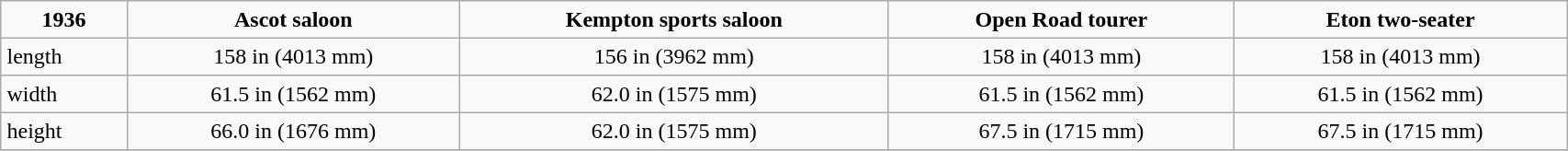<table border="2" cellpadding="4" cellspacing="0" style="margin: 1em 1em 1em 0; background: #f9f9f9; border: 1px #aaa solid; border-collapse: collapse; width:90%; text-align:center;">
<tr>
<th>1936</th>
<th>Ascot saloon</th>
<th>Kempton sports saloon</th>
<th>Open Road tourer</th>
<th>Eton two-seater</th>
</tr>
<tr>
<td style="text-align:left;">length</td>
<td>158 in (4013 mm)</td>
<td>156 in (3962 mm)</td>
<td>158 in (4013 mm)</td>
<td>158 in (4013 mm)</td>
</tr>
<tr>
<td style="text-align:left;">width</td>
<td>61.5 in (1562 mm)</td>
<td>62.0 in (1575 mm)</td>
<td>61.5 in (1562 mm)</td>
<td>61.5 in (1562 mm)</td>
</tr>
<tr>
<td style="text-align:left;">height</td>
<td>66.0 in (1676 mm)</td>
<td>62.0 in (1575 mm)</td>
<td>67.5 in (1715 mm)</td>
<td>67.5 in (1715 mm)</td>
</tr>
<tr>
</tr>
</table>
